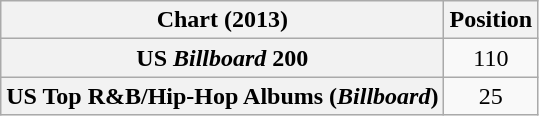<table class="wikitable sortable plainrowheaders">
<tr>
<th scope="col">Chart (2013)</th>
<th scope="col">Position</th>
</tr>
<tr>
<th scope="row">US <em>Billboard</em> 200</th>
<td style="text-align:center;">110</td>
</tr>
<tr>
<th scope="row">US Top R&B/Hip-Hop Albums (<em>Billboard</em>)</th>
<td style="text-align:center;">25</td>
</tr>
</table>
